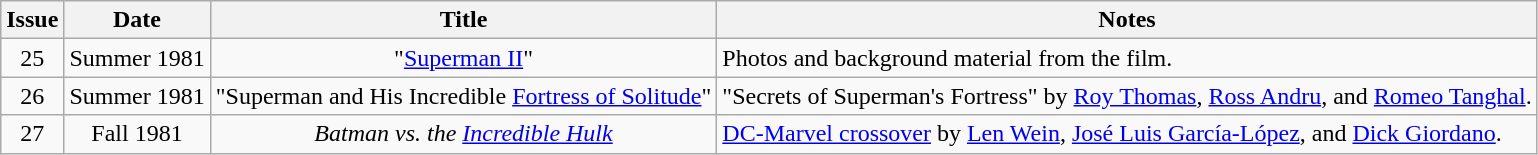<table class="wikitable">
<tr>
<th>Issue</th>
<th>Date</th>
<th>Title</th>
<th>Notes</th>
</tr>
<tr>
<td align="center">25</td>
<td align="center">Summer 1981</td>
<td align="center">"<a href='#'>Superman II</a>"</td>
<td>Photos and background material from the film.</td>
</tr>
<tr>
<td align="center">26</td>
<td align="center">Summer 1981</td>
<td align="center">"Superman and His Incredible <a href='#'>Fortress of Solitude</a>"</td>
<td>"Secrets of Superman's Fortress" by <a href='#'>Roy Thomas</a>, <a href='#'>Ross Andru</a>, and <a href='#'>Romeo Tanghal</a>.</td>
</tr>
<tr>
<td align="center">27</td>
<td align="center">Fall 1981</td>
<td align="center"><em>Batman vs. the <a href='#'>Incredible Hulk</a></em></td>
<td><a href='#'>DC-Marvel crossover</a> by <a href='#'>Len Wein</a>, <a href='#'>José Luis García-López</a>, and <a href='#'>Dick Giordano</a>.</td>
</tr>
</table>
